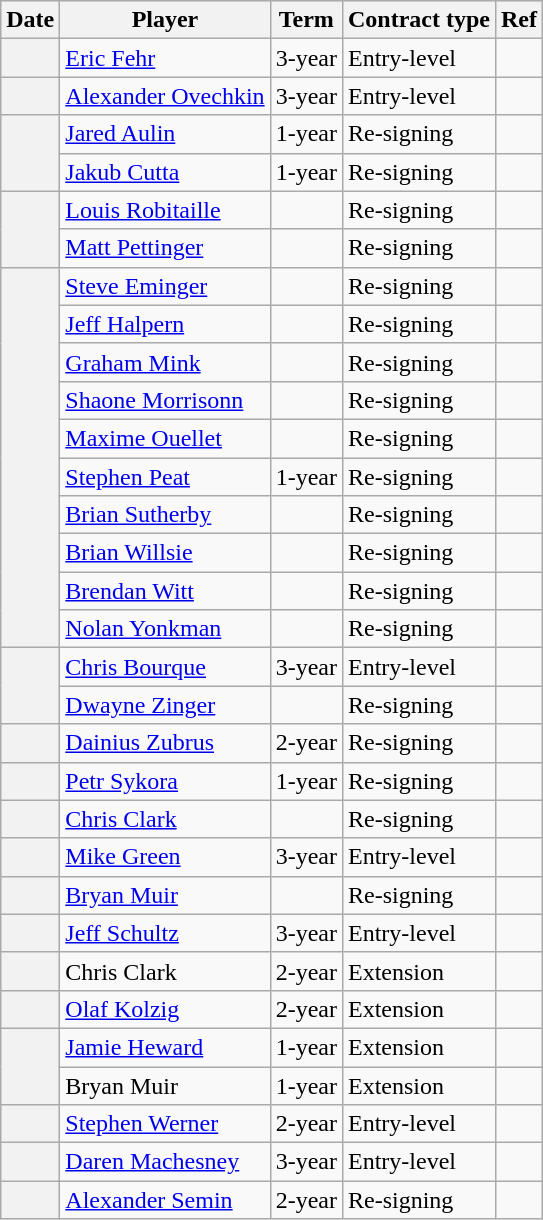<table class="wikitable plainrowheaders">
<tr style="background:#ddd; text-align:center;">
<th>Date</th>
<th>Player</th>
<th>Term</th>
<th>Contract type</th>
<th>Ref</th>
</tr>
<tr>
<th scope="row"></th>
<td><a href='#'>Eric Fehr</a></td>
<td>3-year</td>
<td>Entry-level</td>
<td></td>
</tr>
<tr>
<th scope="row"></th>
<td><a href='#'>Alexander Ovechkin</a></td>
<td>3-year</td>
<td>Entry-level</td>
<td></td>
</tr>
<tr>
<th scope="row" rowspan=2></th>
<td><a href='#'>Jared Aulin</a></td>
<td>1-year</td>
<td>Re-signing</td>
<td></td>
</tr>
<tr>
<td><a href='#'>Jakub Cutta</a></td>
<td>1-year</td>
<td>Re-signing</td>
<td></td>
</tr>
<tr>
<th scope="row" rowspan=2></th>
<td><a href='#'>Louis Robitaille</a></td>
<td></td>
<td>Re-signing</td>
<td></td>
</tr>
<tr>
<td><a href='#'>Matt Pettinger</a></td>
<td></td>
<td>Re-signing</td>
<td></td>
</tr>
<tr>
<th scope="row" rowspan=10></th>
<td><a href='#'>Steve Eminger</a></td>
<td></td>
<td>Re-signing</td>
<td></td>
</tr>
<tr>
<td><a href='#'>Jeff Halpern</a></td>
<td></td>
<td>Re-signing</td>
<td></td>
</tr>
<tr>
<td><a href='#'>Graham Mink</a></td>
<td></td>
<td>Re-signing</td>
<td></td>
</tr>
<tr>
<td><a href='#'>Shaone Morrisonn</a></td>
<td></td>
<td>Re-signing</td>
<td></td>
</tr>
<tr>
<td><a href='#'>Maxime Ouellet</a></td>
<td></td>
<td>Re-signing</td>
<td></td>
</tr>
<tr>
<td><a href='#'>Stephen Peat</a></td>
<td>1-year</td>
<td>Re-signing</td>
<td></td>
</tr>
<tr>
<td><a href='#'>Brian Sutherby</a></td>
<td></td>
<td>Re-signing</td>
<td></td>
</tr>
<tr>
<td><a href='#'>Brian Willsie</a></td>
<td></td>
<td>Re-signing</td>
<td></td>
</tr>
<tr>
<td><a href='#'>Brendan Witt</a></td>
<td></td>
<td>Re-signing</td>
<td></td>
</tr>
<tr>
<td><a href='#'>Nolan Yonkman</a></td>
<td></td>
<td>Re-signing</td>
<td></td>
</tr>
<tr>
<th scope="row" rowspan=2></th>
<td><a href='#'>Chris Bourque</a></td>
<td>3-year</td>
<td>Entry-level</td>
<td></td>
</tr>
<tr>
<td><a href='#'>Dwayne Zinger</a></td>
<td></td>
<td>Re-signing</td>
<td></td>
</tr>
<tr>
<th scope="row"></th>
<td><a href='#'>Dainius Zubrus</a></td>
<td>2-year</td>
<td>Re-signing</td>
<td></td>
</tr>
<tr>
<th scope="row"></th>
<td><a href='#'>Petr Sykora</a></td>
<td>1-year</td>
<td>Re-signing</td>
<td></td>
</tr>
<tr>
<th scope="row"></th>
<td><a href='#'>Chris Clark</a></td>
<td></td>
<td>Re-signing</td>
<td></td>
</tr>
<tr>
<th scope="row"></th>
<td><a href='#'>Mike Green</a></td>
<td>3-year</td>
<td>Entry-level</td>
<td></td>
</tr>
<tr>
<th scope="row"></th>
<td><a href='#'>Bryan Muir</a></td>
<td></td>
<td>Re-signing</td>
<td></td>
</tr>
<tr>
<th scope="row"></th>
<td><a href='#'>Jeff Schultz</a></td>
<td>3-year</td>
<td>Entry-level</td>
<td></td>
</tr>
<tr>
<th scope="row"></th>
<td>Chris Clark</td>
<td>2-year</td>
<td>Extension</td>
<td></td>
</tr>
<tr>
<th scope="row"></th>
<td><a href='#'>Olaf Kolzig</a></td>
<td>2-year</td>
<td>Extension</td>
<td></td>
</tr>
<tr>
<th scope="row" rowspan=2></th>
<td><a href='#'>Jamie Heward</a></td>
<td>1-year</td>
<td>Extension</td>
<td></td>
</tr>
<tr>
<td>Bryan Muir</td>
<td>1-year</td>
<td>Extension</td>
<td></td>
</tr>
<tr>
<th scope="row"></th>
<td><a href='#'>Stephen Werner</a></td>
<td>2-year</td>
<td>Entry-level</td>
<td></td>
</tr>
<tr>
<th scope="row"></th>
<td><a href='#'>Daren Machesney</a></td>
<td>3-year</td>
<td>Entry-level</td>
<td></td>
</tr>
<tr>
<th scope="row"></th>
<td><a href='#'>Alexander Semin</a></td>
<td>2-year</td>
<td>Re-signing</td>
<td></td>
</tr>
</table>
